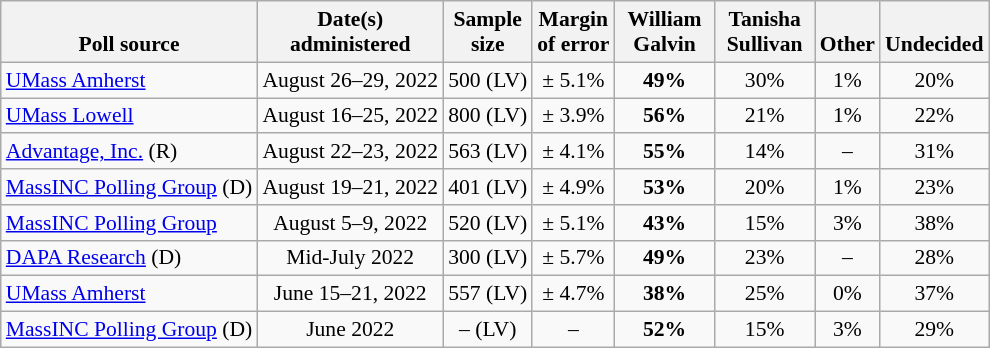<table class="wikitable" style="font-size:90%;text-align:center;">
<tr valign=bottom>
<th>Poll source</th>
<th>Date(s)<br>administered</th>
<th>Sample<br>size</th>
<th>Margin<br>of error</th>
<th style="width:60px;">William<br>Galvin</th>
<th style="width:60px;">Tanisha<br>Sullivan</th>
<th>Other</th>
<th>Undecided</th>
</tr>
<tr>
<td style="text-align:left;"><a href='#'>UMass Amherst</a></td>
<td>August 26–29, 2022</td>
<td>500 (LV)</td>
<td>± 5.1%</td>
<td><strong>49%</strong></td>
<td>30%</td>
<td>1%</td>
<td>20%</td>
</tr>
<tr>
<td style="text-align:left;"><a href='#'>UMass Lowell</a></td>
<td>August 16–25, 2022</td>
<td>800 (LV)</td>
<td>± 3.9%</td>
<td><strong>56%</strong></td>
<td>21%</td>
<td>1%</td>
<td>22%</td>
</tr>
<tr>
<td style="text-align:left;"><a href='#'>Advantage, Inc.</a> (R)</td>
<td>August 22–23, 2022</td>
<td>563 (LV)</td>
<td>± 4.1%</td>
<td><strong>55%</strong></td>
<td>14%</td>
<td>–</td>
<td>31%</td>
</tr>
<tr>
<td style="text-align:left;"><a href='#'>MassINC Polling Group</a> (D)</td>
<td>August 19–21, 2022</td>
<td>401 (LV)</td>
<td>± 4.9%</td>
<td><strong>53%</strong></td>
<td>20%</td>
<td>1%</td>
<td>23%</td>
</tr>
<tr>
<td style="text-align:left;"><a href='#'>MassINC Polling Group</a></td>
<td>August 5–9, 2022</td>
<td>520 (LV)</td>
<td>± 5.1%</td>
<td><strong>43%</strong></td>
<td>15%</td>
<td>3%</td>
<td>38%</td>
</tr>
<tr>
<td style="text-align:left;"><a href='#'>DAPA Research</a> (D)</td>
<td>Mid-July 2022</td>
<td>300 (LV)</td>
<td>± 5.7%</td>
<td><strong>49%</strong></td>
<td>23%</td>
<td>–</td>
<td>28%</td>
</tr>
<tr>
<td style="text-align:left;"><a href='#'>UMass Amherst</a></td>
<td>June 15–21, 2022</td>
<td>557 (LV)</td>
<td>± 4.7%</td>
<td><strong>38%</strong></td>
<td>25%</td>
<td>0%</td>
<td>37%</td>
</tr>
<tr>
<td style="text-align:left;"><a href='#'>MassINC Polling Group</a> (D)</td>
<td>June 2022</td>
<td>– (LV)</td>
<td>–</td>
<td><strong>52%</strong></td>
<td>15%</td>
<td>3%</td>
<td>29%</td>
</tr>
</table>
